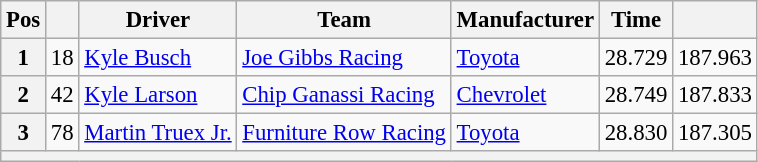<table class="wikitable" style="font-size:95%">
<tr>
<th>Pos</th>
<th></th>
<th>Driver</th>
<th>Team</th>
<th>Manufacturer</th>
<th>Time</th>
<th></th>
</tr>
<tr>
<th>1</th>
<td>18</td>
<td><a href='#'>Kyle Busch</a></td>
<td><a href='#'>Joe Gibbs Racing</a></td>
<td><a href='#'>Toyota</a></td>
<td>28.729</td>
<td>187.963</td>
</tr>
<tr>
<th>2</th>
<td>42</td>
<td><a href='#'>Kyle Larson</a></td>
<td><a href='#'>Chip Ganassi Racing</a></td>
<td><a href='#'>Chevrolet</a></td>
<td>28.749</td>
<td>187.833</td>
</tr>
<tr>
<th>3</th>
<td>78</td>
<td><a href='#'>Martin Truex Jr.</a></td>
<td><a href='#'>Furniture Row Racing</a></td>
<td><a href='#'>Toyota</a></td>
<td>28.830</td>
<td>187.305</td>
</tr>
<tr>
<th colspan="7"></th>
</tr>
</table>
